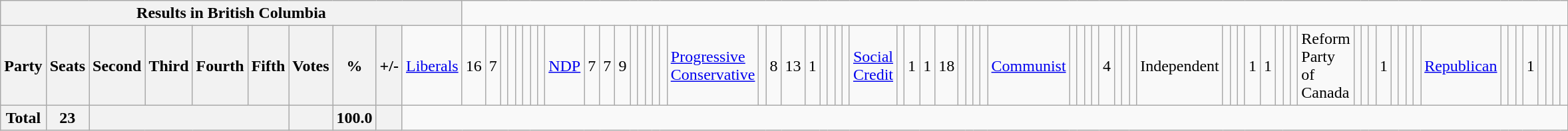<table class="wikitable">
<tr>
<th colspan=11>Results in British Columbia</th>
</tr>
<tr>
<th colspan=2>Party</th>
<th>Seats</th>
<th>Second</th>
<th>Third</th>
<th>Fourth</th>
<th>Fifth</th>
<th>Votes</th>
<th>%</th>
<th>+/-<br></th>
<td><a href='#'>Liberals</a></td>
<td align="right">16</td>
<td align="right">7</td>
<td align="right"></td>
<td align="right"></td>
<td align="right"></td>
<td align="right"></td>
<td align="right"></td>
<td align="right"><br></td>
<td><a href='#'>NDP</a></td>
<td align="right">7</td>
<td align="right">7</td>
<td align="right">9</td>
<td align="right"></td>
<td align="right"></td>
<td align="right"></td>
<td align="right"></td>
<td align="right"><br></td>
<td><a href='#'>Progressive Conservative</a></td>
<td align="right"></td>
<td align="right">8</td>
<td align="right">13</td>
<td align="right">1</td>
<td align="right"></td>
<td align="right"></td>
<td align="right"></td>
<td align="right"><br></td>
<td><a href='#'>Social Credit</a></td>
<td align="right"></td>
<td align="right">1</td>
<td align="right">1</td>
<td align="right">18</td>
<td align="right"></td>
<td align="right"></td>
<td align="right"></td>
<td align="right"><br></td>
<td><a href='#'>Communist</a></td>
<td align="right"></td>
<td align="right"></td>
<td align="right"></td>
<td align="right"></td>
<td align="right">4</td>
<td align="right"></td>
<td align="right"></td>
<td align="right"><br></td>
<td>Independent</td>
<td align="right"></td>
<td align="right"></td>
<td align="right"></td>
<td align="right">1</td>
<td align="right">1</td>
<td align="right"></td>
<td align="right"></td>
<td align="right"><br></td>
<td>Reform Party of Canada</td>
<td align="right"></td>
<td align="right"></td>
<td align="right"></td>
<td align="right">1</td>
<td align="right"></td>
<td align="right"></td>
<td align="right"></td>
<td align="right"><br></td>
<td><a href='#'>Republican</a></td>
<td align="right"></td>
<td align="right"></td>
<td align="right"></td>
<td align="right">1</td>
<td align="right"></td>
<td align="right"></td>
<td align="right"></td>
<td align="right"></td>
</tr>
<tr>
<th colspan="2">Total</th>
<th>23</th>
<th colspan="4"></th>
<th></th>
<th>100.0</th>
<th></th>
</tr>
</table>
